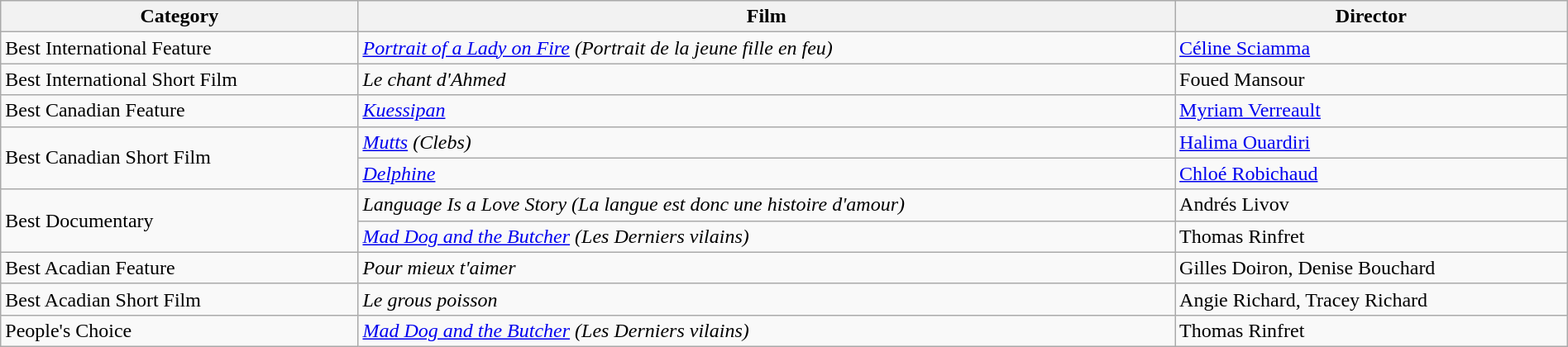<table class="wikitable sortable"  width=100%>
<tr>
<th>Category</th>
<th>Film</th>
<th>Director</th>
</tr>
<tr>
<td>Best International Feature</td>
<td><em><a href='#'>Portrait of a Lady on Fire</a> (Portrait de la jeune fille en feu)</em></td>
<td><a href='#'>Céline Sciamma</a></td>
</tr>
<tr>
<td>Best International Short Film</td>
<td><em>Le chant d'Ahmed</em></td>
<td>Foued Mansour</td>
</tr>
<tr>
<td>Best Canadian Feature</td>
<td><em><a href='#'>Kuessipan</a></em></td>
<td><a href='#'>Myriam Verreault</a></td>
</tr>
<tr>
<td rowspan=2>Best Canadian Short Film</td>
<td><em><a href='#'>Mutts</a> (Clebs)</em></td>
<td><a href='#'>Halima Ouardiri</a></td>
</tr>
<tr>
<td><em><a href='#'>Delphine</a></em></td>
<td><a href='#'>Chloé Robichaud</a></td>
</tr>
<tr>
<td rowspan=2>Best Documentary</td>
<td><em>Language Is a Love Story (La langue est donc une histoire d'amour)</em></td>
<td>Andrés Livov</td>
</tr>
<tr>
<td><em><a href='#'>Mad Dog and the Butcher</a> (Les Derniers vilains)</em></td>
<td>Thomas Rinfret</td>
</tr>
<tr>
<td>Best Acadian Feature</td>
<td><em>Pour mieux t'aimer</em></td>
<td>Gilles Doiron, Denise Bouchard</td>
</tr>
<tr>
<td>Best Acadian Short Film</td>
<td><em>Le grous poisson</em></td>
<td>Angie Richard, Tracey Richard</td>
</tr>
<tr>
<td>People's Choice</td>
<td><em><a href='#'>Mad Dog and the Butcher</a> (Les Derniers vilains)</em></td>
<td>Thomas Rinfret</td>
</tr>
</table>
